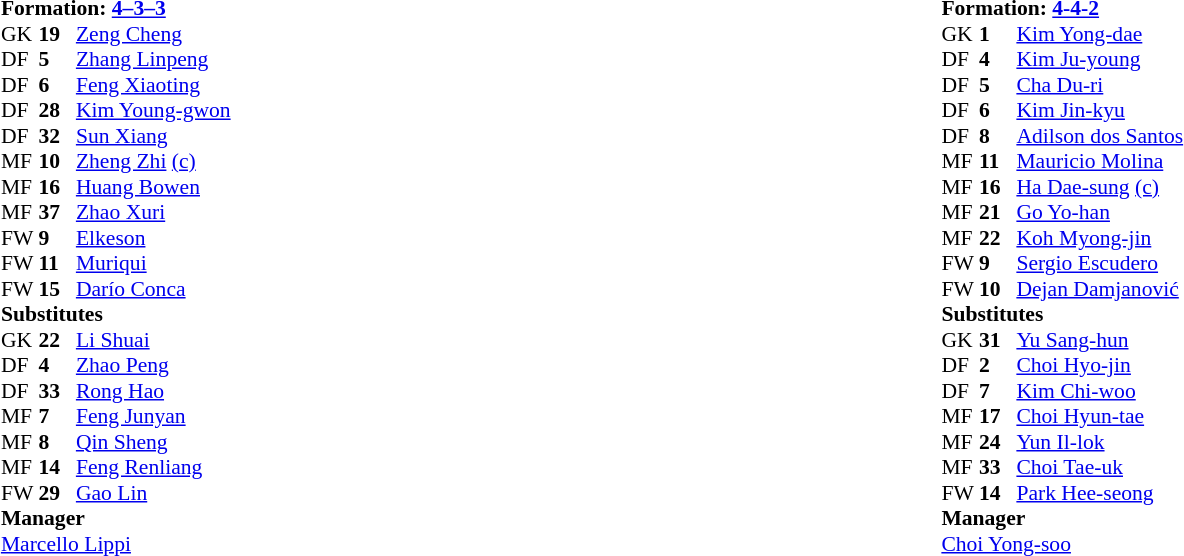<table style="width:100%;">
<tr>
<td style="vertical-align:top; width:50%;"><br><table cellspacing="0" cellpadding="0" style="font-size:90%; margin:auto;">
<tr>
<td colspan=4><strong>Formation: <a href='#'>4–3–3</a></strong></td>
</tr>
<tr>
<th width=25></th>
<th width=25></th>
</tr>
<tr>
<td>GK</td>
<td><strong>19</strong></td>
<td> <a href='#'>Zeng Cheng</a></td>
<td></td>
</tr>
<tr>
<td>DF</td>
<td><strong>5</strong></td>
<td> <a href='#'>Zhang Linpeng</a></td>
<td></td>
</tr>
<tr>
<td>DF</td>
<td><strong>6</strong></td>
<td> <a href='#'>Feng Xiaoting</a></td>
</tr>
<tr>
<td>DF</td>
<td><strong>28</strong></td>
<td> <a href='#'>Kim Young-gwon</a></td>
</tr>
<tr>
<td>DF</td>
<td><strong>32</strong></td>
<td> <a href='#'>Sun Xiang</a></td>
</tr>
<tr>
<td>MF</td>
<td><strong>10</strong></td>
<td> <a href='#'>Zheng Zhi</a> <a href='#'>(c)</a></td>
</tr>
<tr>
<td>MF</td>
<td><strong>16</strong></td>
<td> <a href='#'>Huang Bowen</a></td>
</tr>
<tr>
<td>MF</td>
<td><strong>37</strong></td>
<td> <a href='#'>Zhao Xuri</a></td>
<td></td>
<td></td>
</tr>
<tr>
<td>FW</td>
<td><strong>9</strong></td>
<td> <a href='#'>Elkeson</a></td>
</tr>
<tr>
<td>FW</td>
<td><strong>11</strong></td>
<td> <a href='#'>Muriqui</a></td>
<td></td>
<td></td>
</tr>
<tr>
<td>FW</td>
<td><strong>15</strong></td>
<td> <a href='#'>Darío Conca</a></td>
</tr>
<tr>
<td colspan=3><strong>Substitutes</strong></td>
</tr>
<tr>
<td>GK</td>
<td><strong>22</strong></td>
<td> <a href='#'>Li Shuai</a></td>
</tr>
<tr>
<td>DF</td>
<td><strong>4</strong></td>
<td> <a href='#'>Zhao Peng</a></td>
</tr>
<tr>
<td>DF</td>
<td><strong>33</strong></td>
<td> <a href='#'>Rong Hao</a></td>
</tr>
<tr>
<td>MF</td>
<td><strong>7</strong></td>
<td> <a href='#'>Feng Junyan</a></td>
</tr>
<tr>
<td>MF</td>
<td><strong>8</strong></td>
<td> <a href='#'>Qin Sheng</a></td>
<td></td>
<td></td>
</tr>
<tr>
<td>MF</td>
<td><strong>14</strong></td>
<td> <a href='#'>Feng Renliang</a></td>
</tr>
<tr>
<td>FW</td>
<td><strong>29</strong></td>
<td> <a href='#'>Gao Lin</a></td>
<td></td>
<td></td>
</tr>
<tr>
<td colspan=3><strong>Manager</strong></td>
</tr>
<tr>
<td colspan=4> <a href='#'>Marcello Lippi</a></td>
</tr>
</table>
</td>
<td><br><table cellspacing="0" cellpadding="0" style="font-size:90%; margin:auto;">
<tr>
<td colspan=4><strong>Formation: <a href='#'>4-4-2</a></strong></td>
</tr>
<tr>
<th width=25></th>
<th width=25></th>
</tr>
<tr>
<td>GK</td>
<td><strong>1</strong></td>
<td> <a href='#'>Kim Yong-dae</a></td>
</tr>
<tr>
<td>DF</td>
<td><strong>4</strong></td>
<td> <a href='#'>Kim Ju-young</a></td>
</tr>
<tr>
<td>DF</td>
<td><strong>5</strong></td>
<td> <a href='#'>Cha Du-ri</a></td>
</tr>
<tr>
<td>DF</td>
<td><strong>6</strong></td>
<td> <a href='#'>Kim Jin-kyu</a></td>
<td></td>
</tr>
<tr>
<td>DF</td>
<td><strong>8</strong></td>
<td> <a href='#'>Adilson dos Santos</a></td>
</tr>
<tr>
<td>MF</td>
<td><strong>11</strong></td>
<td> <a href='#'>Mauricio Molina</a></td>
</tr>
<tr>
<td>MF</td>
<td><strong>16</strong></td>
<td> <a href='#'>Ha Dae-sung</a> <a href='#'>(c)</a></td>
<td></td>
<td></td>
</tr>
<tr>
<td>MF</td>
<td><strong>21</strong></td>
<td> <a href='#'>Go Yo-han</a></td>
<td></td>
<td></td>
</tr>
<tr>
<td>MF</td>
<td><strong>22</strong></td>
<td> <a href='#'>Koh Myong-jin</a></td>
</tr>
<tr>
<td>FW</td>
<td><strong>9</strong></td>
<td> <a href='#'>Sergio Escudero</a></td>
</tr>
<tr>
<td>FW</td>
<td><strong>10</strong></td>
<td> <a href='#'>Dejan Damjanović</a></td>
</tr>
<tr>
<td colspan=3><strong>Substitutes</strong></td>
</tr>
<tr>
<td>GK</td>
<td><strong>31</strong></td>
<td> <a href='#'>Yu Sang-hun</a></td>
</tr>
<tr>
<td>DF</td>
<td><strong>2</strong></td>
<td> <a href='#'>Choi Hyo-jin</a></td>
</tr>
<tr>
<td>DF</td>
<td><strong>7</strong></td>
<td> <a href='#'>Kim Chi-woo</a></td>
</tr>
<tr>
<td>MF</td>
<td><strong>17</strong></td>
<td> <a href='#'>Choi Hyun-tae</a></td>
<td></td>
<td></td>
</tr>
<tr>
<td>MF</td>
<td><strong>24</strong></td>
<td> <a href='#'>Yun Il-lok</a></td>
<td></td>
<td></td>
</tr>
<tr>
<td>MF</td>
<td><strong>33</strong></td>
<td> <a href='#'>Choi Tae-uk</a></td>
</tr>
<tr>
<td>FW</td>
<td><strong>14</strong></td>
<td> <a href='#'>Park Hee-seong</a></td>
</tr>
<tr>
<td colspan=3><strong>Manager</strong></td>
</tr>
<tr>
<td colspan=4> <a href='#'>Choi Yong-soo</a></td>
</tr>
</table>
</td>
</tr>
</table>
